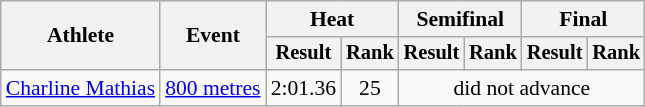<table class="wikitable" style="font-size:90%">
<tr>
<th rowspan="2">Athlete</th>
<th rowspan="2">Event</th>
<th colspan="2">Heat</th>
<th colspan="2">Semifinal</th>
<th colspan="2">Final</th>
</tr>
<tr style="font-size:95%">
<th>Result</th>
<th>Rank</th>
<th>Result</th>
<th>Rank</th>
<th>Result</th>
<th>Rank</th>
</tr>
<tr style=text-align:center>
<td style=text-align:left><a href='#'>Charline Mathias</a></td>
<td style=text-align:left><a href='#'>800 metres</a></td>
<td>2:01.36</td>
<td>25</td>
<td colspan="4">did not advance</td>
</tr>
</table>
